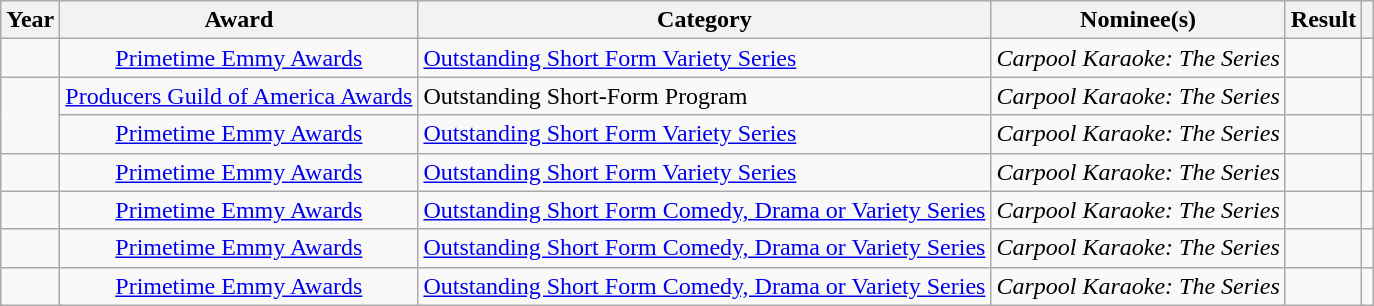<table class="wikitable sortable">
<tr>
<th scope="col">Year</th>
<th scope="col">Award</th>
<th scope="col">Category</th>
<th scope="col">Nominee(s)</th>
<th scope="col">Result</th>
<th scope="col" class="unsortable"></th>
</tr>
<tr>
<td></td>
<td align="center"><a href='#'>Primetime Emmy Awards</a></td>
<td><a href='#'>Outstanding Short Form Variety Series</a></td>
<td><em>Carpool Karaoke: The Series</em></td>
<td></td>
<td align="center"></td>
</tr>
<tr>
<td rowspan="2"></td>
<td align="center"><a href='#'>Producers Guild of America Awards</a></td>
<td>Outstanding Short-Form Program</td>
<td><em>Carpool Karaoke: The Series</em></td>
<td></td>
<td align="center"></td>
</tr>
<tr>
<td align="center"><a href='#'>Primetime Emmy Awards</a></td>
<td><a href='#'>Outstanding Short Form Variety Series</a></td>
<td><em>Carpool Karaoke: The Series</em></td>
<td></td>
<td align="center"></td>
</tr>
<tr>
<td></td>
<td align="center"><a href='#'>Primetime Emmy Awards</a></td>
<td><a href='#'>Outstanding Short Form Variety Series</a></td>
<td><em>Carpool Karaoke: The Series</em></td>
<td></td>
<td align="center"></td>
</tr>
<tr>
<td></td>
<td align="center"><a href='#'>Primetime Emmy Awards</a></td>
<td><a href='#'>Outstanding Short Form Comedy, Drama or Variety Series</a></td>
<td><em>Carpool Karaoke: The Series</em></td>
<td></td>
<td align="center"></td>
</tr>
<tr>
<td></td>
<td align="center"><a href='#'>Primetime Emmy Awards</a></td>
<td><a href='#'>Outstanding Short Form Comedy, Drama or Variety Series</a></td>
<td><em>Carpool Karaoke: The Series</em></td>
<td></td>
<td align="center"></td>
</tr>
<tr>
<td></td>
<td align="center"><a href='#'>Primetime Emmy Awards</a></td>
<td><a href='#'>Outstanding Short Form Comedy, Drama or Variety Series</a></td>
<td><em>Carpool Karaoke: The Series</em></td>
<td></td>
<td align="center"></td>
</tr>
</table>
